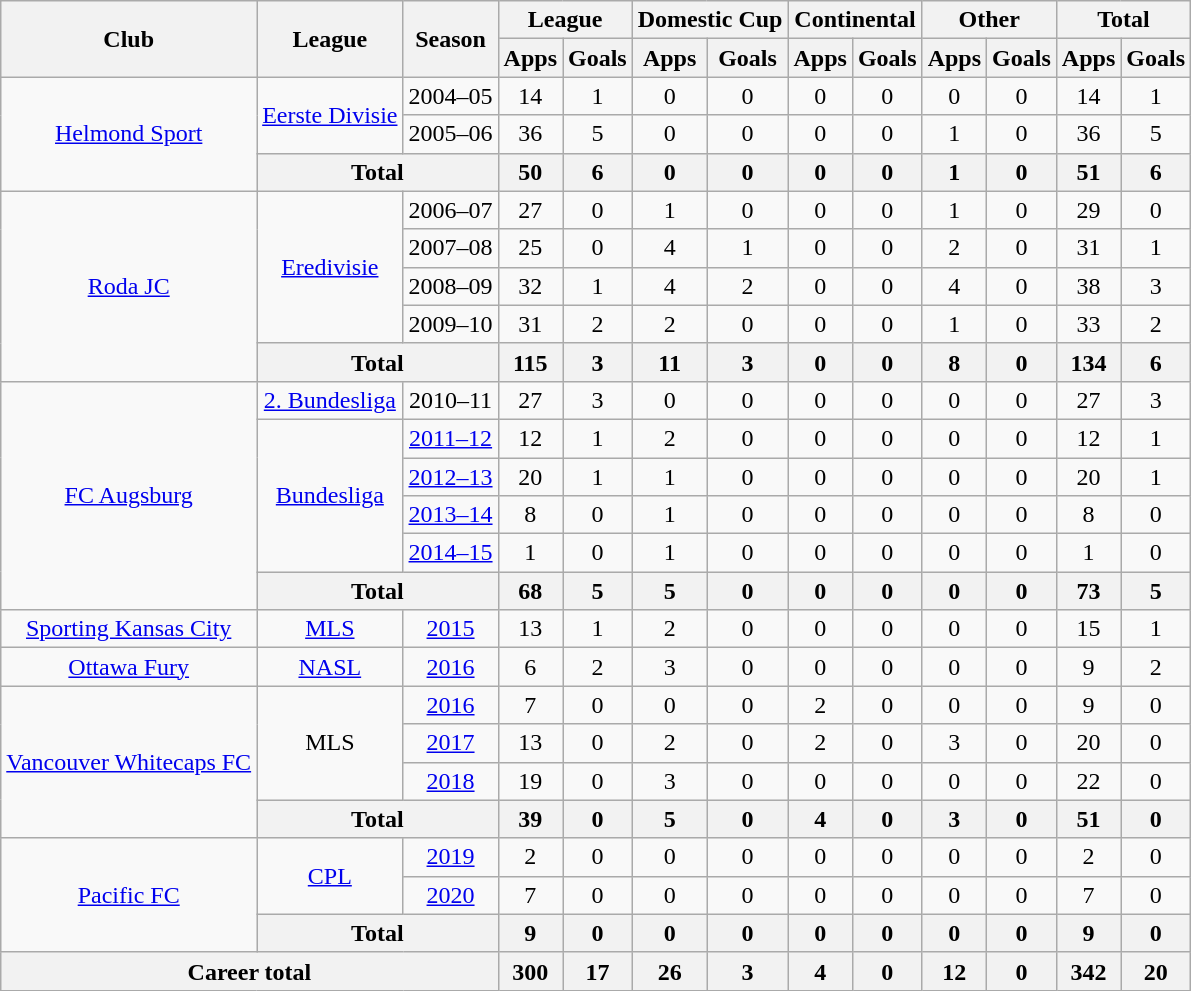<table class="wikitable" style="text-align:center">
<tr>
<th rowspan="2">Club</th>
<th rowspan="2">League</th>
<th rowspan="2">Season</th>
<th colspan="2">League</th>
<th colspan="2">Domestic Cup</th>
<th colspan="2">Continental</th>
<th colspan="2">Other</th>
<th colspan="2">Total</th>
</tr>
<tr>
<th>Apps</th>
<th>Goals</th>
<th>Apps</th>
<th>Goals</th>
<th>Apps</th>
<th>Goals</th>
<th>Apps</th>
<th>Goals</th>
<th>Apps</th>
<th>Goals</th>
</tr>
<tr>
<td rowspan="3"><a href='#'>Helmond Sport</a></td>
<td rowspan="2"><a href='#'>Eerste Divisie</a></td>
<td>2004–05</td>
<td>14</td>
<td>1</td>
<td>0</td>
<td>0</td>
<td>0</td>
<td>0</td>
<td>0</td>
<td>0</td>
<td>14</td>
<td>1</td>
</tr>
<tr>
<td>2005–06</td>
<td>36</td>
<td>5</td>
<td>0</td>
<td>0</td>
<td>0</td>
<td>0</td>
<td>1</td>
<td>0</td>
<td>36</td>
<td>5</td>
</tr>
<tr>
<th colspan="2">Total</th>
<th>50</th>
<th>6</th>
<th>0</th>
<th>0</th>
<th>0</th>
<th>0</th>
<th>1</th>
<th>0</th>
<th>51</th>
<th>6</th>
</tr>
<tr>
<td rowspan="5"><a href='#'>Roda JC</a></td>
<td rowspan="4"><a href='#'>Eredivisie</a></td>
<td>2006–07</td>
<td>27</td>
<td>0</td>
<td>1</td>
<td>0</td>
<td>0</td>
<td>0</td>
<td>1</td>
<td>0</td>
<td>29</td>
<td>0</td>
</tr>
<tr>
<td>2007–08</td>
<td>25</td>
<td>0</td>
<td>4</td>
<td>1</td>
<td>0</td>
<td>0</td>
<td>2</td>
<td>0</td>
<td>31</td>
<td>1</td>
</tr>
<tr>
<td>2008–09</td>
<td>32</td>
<td>1</td>
<td>4</td>
<td>2</td>
<td>0</td>
<td>0</td>
<td>4</td>
<td>0</td>
<td>38</td>
<td>3</td>
</tr>
<tr>
<td>2009–10</td>
<td>31</td>
<td>2</td>
<td>2</td>
<td>0</td>
<td>0</td>
<td>0</td>
<td>1</td>
<td>0</td>
<td>33</td>
<td>2</td>
</tr>
<tr>
<th colspan="2">Total</th>
<th>115</th>
<th>3</th>
<th>11</th>
<th>3</th>
<th>0</th>
<th>0</th>
<th>8</th>
<th>0</th>
<th>134</th>
<th>6</th>
</tr>
<tr>
<td rowspan="6"><a href='#'>FC Augsburg</a></td>
<td><a href='#'>2. Bundesliga</a></td>
<td>2010–11</td>
<td>27</td>
<td>3</td>
<td>0</td>
<td>0</td>
<td>0</td>
<td>0</td>
<td>0</td>
<td>0</td>
<td>27</td>
<td>3</td>
</tr>
<tr>
<td rowspan="4"><a href='#'>Bundesliga</a></td>
<td><a href='#'>2011–12</a></td>
<td>12</td>
<td>1</td>
<td>2</td>
<td>0</td>
<td>0</td>
<td>0</td>
<td>0</td>
<td>0</td>
<td>12</td>
<td>1</td>
</tr>
<tr>
<td><a href='#'>2012–13</a></td>
<td>20</td>
<td>1</td>
<td>1</td>
<td>0</td>
<td>0</td>
<td>0</td>
<td>0</td>
<td>0</td>
<td>20</td>
<td>1</td>
</tr>
<tr>
<td><a href='#'>2013–14</a></td>
<td>8</td>
<td>0</td>
<td>1</td>
<td>0</td>
<td>0</td>
<td>0</td>
<td>0</td>
<td>0</td>
<td>8</td>
<td>0</td>
</tr>
<tr>
<td><a href='#'>2014–15</a></td>
<td>1</td>
<td>0</td>
<td>1</td>
<td>0</td>
<td>0</td>
<td>0</td>
<td>0</td>
<td>0</td>
<td>1</td>
<td>0</td>
</tr>
<tr>
<th colspan="2">Total</th>
<th>68</th>
<th>5</th>
<th>5</th>
<th>0</th>
<th>0</th>
<th>0</th>
<th>0</th>
<th>0</th>
<th>73</th>
<th>5</th>
</tr>
<tr>
<td><a href='#'>Sporting Kansas City</a></td>
<td><a href='#'>MLS</a></td>
<td><a href='#'>2015</a></td>
<td>13</td>
<td>1</td>
<td>2</td>
<td>0</td>
<td>0</td>
<td>0</td>
<td>0</td>
<td>0</td>
<td>15</td>
<td>1</td>
</tr>
<tr>
<td><a href='#'>Ottawa Fury</a></td>
<td><a href='#'>NASL</a></td>
<td><a href='#'>2016</a></td>
<td>6</td>
<td>2</td>
<td>3</td>
<td>0</td>
<td>0</td>
<td>0</td>
<td>0</td>
<td>0</td>
<td>9</td>
<td>2</td>
</tr>
<tr>
<td rowspan="4"><a href='#'>Vancouver Whitecaps FC</a></td>
<td rowspan="3">MLS</td>
<td><a href='#'>2016</a></td>
<td>7</td>
<td>0</td>
<td>0</td>
<td>0</td>
<td>2</td>
<td>0</td>
<td>0</td>
<td>0</td>
<td>9</td>
<td>0</td>
</tr>
<tr>
<td><a href='#'>2017</a></td>
<td>13</td>
<td>0</td>
<td>2</td>
<td>0</td>
<td>2</td>
<td>0</td>
<td>3</td>
<td>0</td>
<td>20</td>
<td>0</td>
</tr>
<tr>
<td><a href='#'>2018</a></td>
<td>19</td>
<td>0</td>
<td>3</td>
<td>0</td>
<td>0</td>
<td>0</td>
<td>0</td>
<td>0</td>
<td>22</td>
<td>0</td>
</tr>
<tr>
<th colspan="2">Total</th>
<th>39</th>
<th>0</th>
<th>5</th>
<th>0</th>
<th>4</th>
<th>0</th>
<th>3</th>
<th>0</th>
<th>51</th>
<th>0</th>
</tr>
<tr>
<td rowspan="3"><a href='#'>Pacific FC</a></td>
<td rowspan="2"><a href='#'>CPL</a></td>
<td><a href='#'>2019</a></td>
<td>2</td>
<td>0</td>
<td>0</td>
<td>0</td>
<td>0</td>
<td>0</td>
<td>0</td>
<td>0</td>
<td>2</td>
<td>0</td>
</tr>
<tr>
<td><a href='#'>2020</a></td>
<td>7</td>
<td>0</td>
<td>0</td>
<td>0</td>
<td>0</td>
<td>0</td>
<td>0</td>
<td>0</td>
<td>7</td>
<td>0</td>
</tr>
<tr>
<th colspan="2">Total</th>
<th>9</th>
<th>0</th>
<th>0</th>
<th>0</th>
<th>0</th>
<th>0</th>
<th>0</th>
<th>0</th>
<th>9</th>
<th>0</th>
</tr>
<tr>
<th colspan="3">Career total</th>
<th>300</th>
<th>17</th>
<th>26</th>
<th>3</th>
<th>4</th>
<th>0</th>
<th>12</th>
<th>0</th>
<th>342</th>
<th>20</th>
</tr>
</table>
